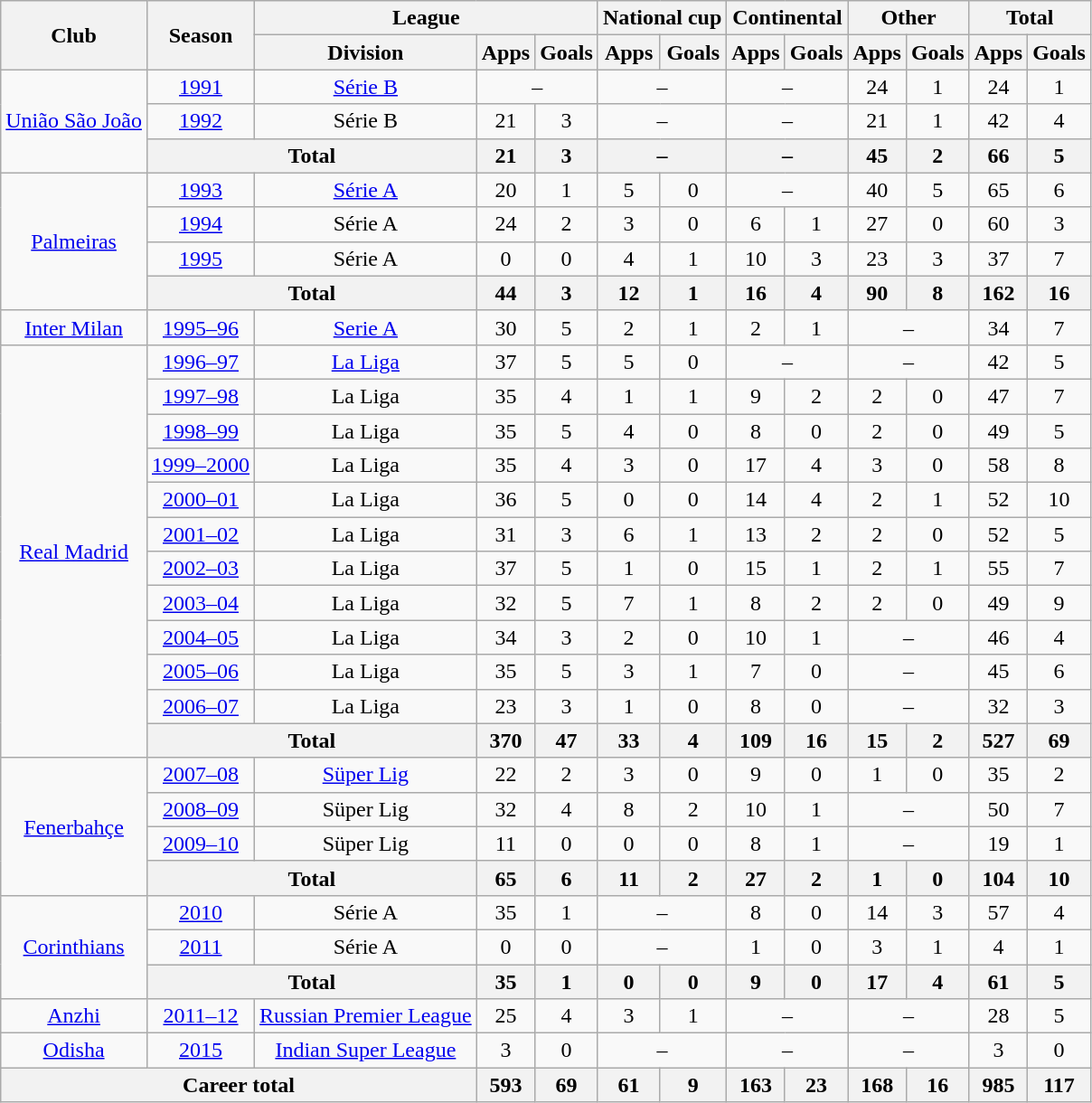<table class="wikitable" style="text-align:center">
<tr>
<th rowspan="2">Club</th>
<th rowspan="2">Season</th>
<th colspan="3">League</th>
<th colspan="2">National cup</th>
<th colspan="2">Continental</th>
<th colspan="2">Other</th>
<th colspan="2">Total</th>
</tr>
<tr>
<th>Division</th>
<th>Apps</th>
<th>Goals</th>
<th>Apps</th>
<th>Goals</th>
<th>Apps</th>
<th>Goals</th>
<th>Apps</th>
<th>Goals</th>
<th>Apps</th>
<th>Goals</th>
</tr>
<tr>
<td rowspan="3"><a href='#'>União São João</a></td>
<td><a href='#'>1991</a></td>
<td><a href='#'>Série B</a></td>
<td colspan="2">–</td>
<td colspan="2">–</td>
<td colspan="2">–</td>
<td>24</td>
<td>1</td>
<td>24</td>
<td>1</td>
</tr>
<tr>
<td><a href='#'>1992</a></td>
<td>Série B</td>
<td>21</td>
<td>3</td>
<td colspan="2">–</td>
<td colspan="2">–</td>
<td>21</td>
<td>1</td>
<td>42</td>
<td>4</td>
</tr>
<tr>
<th colspan="2">Total</th>
<th>21</th>
<th>3</th>
<th colspan="2">–</th>
<th colspan="2">–</th>
<th>45</th>
<th>2</th>
<th>66</th>
<th>5</th>
</tr>
<tr>
<td rowspan="4"><a href='#'>Palmeiras</a></td>
<td><a href='#'>1993</a></td>
<td><a href='#'>Série A</a></td>
<td>20</td>
<td>1</td>
<td>5</td>
<td>0</td>
<td colspan="2">–</td>
<td>40</td>
<td>5</td>
<td>65</td>
<td>6</td>
</tr>
<tr>
<td><a href='#'>1994</a></td>
<td>Série A</td>
<td>24</td>
<td>2</td>
<td>3</td>
<td>0</td>
<td>6</td>
<td>1</td>
<td>27</td>
<td>0</td>
<td>60</td>
<td>3</td>
</tr>
<tr>
<td><a href='#'>1995</a></td>
<td>Série A</td>
<td>0</td>
<td>0</td>
<td>4</td>
<td>1</td>
<td>10</td>
<td>3</td>
<td>23</td>
<td>3</td>
<td>37</td>
<td>7</td>
</tr>
<tr>
<th colspan="2">Total</th>
<th>44</th>
<th>3</th>
<th>12</th>
<th>1</th>
<th>16</th>
<th>4</th>
<th>90</th>
<th>8</th>
<th>162</th>
<th>16</th>
</tr>
<tr>
<td><a href='#'>Inter Milan</a></td>
<td><a href='#'>1995–96</a></td>
<td><a href='#'>Serie A</a></td>
<td>30</td>
<td>5</td>
<td>2</td>
<td>1</td>
<td>2</td>
<td>1</td>
<td colspan="2">–</td>
<td>34</td>
<td>7</td>
</tr>
<tr>
<td rowspan="12"><a href='#'>Real Madrid</a></td>
<td><a href='#'>1996–97</a></td>
<td><a href='#'>La Liga</a></td>
<td>37</td>
<td>5</td>
<td>5</td>
<td>0</td>
<td colspan="2">–</td>
<td colspan="2">–</td>
<td>42</td>
<td>5</td>
</tr>
<tr>
<td><a href='#'>1997–98</a></td>
<td>La Liga</td>
<td>35</td>
<td>4</td>
<td>1</td>
<td>1</td>
<td>9</td>
<td>2</td>
<td>2</td>
<td>0</td>
<td>47</td>
<td>7</td>
</tr>
<tr>
<td><a href='#'>1998–99</a></td>
<td>La Liga</td>
<td>35</td>
<td>5</td>
<td>4</td>
<td>0</td>
<td>8</td>
<td>0</td>
<td>2</td>
<td>0</td>
<td>49</td>
<td>5</td>
</tr>
<tr>
<td><a href='#'>1999–2000</a></td>
<td>La Liga</td>
<td>35</td>
<td>4</td>
<td>3</td>
<td>0</td>
<td>17</td>
<td>4</td>
<td>3</td>
<td>0</td>
<td>58</td>
<td>8</td>
</tr>
<tr>
<td><a href='#'>2000–01</a></td>
<td>La Liga</td>
<td>36</td>
<td>5</td>
<td>0</td>
<td>0</td>
<td>14</td>
<td>4</td>
<td>2</td>
<td>1</td>
<td>52</td>
<td>10</td>
</tr>
<tr>
<td><a href='#'>2001–02</a></td>
<td>La Liga</td>
<td>31</td>
<td>3</td>
<td>6</td>
<td>1</td>
<td>13</td>
<td>2</td>
<td>2</td>
<td>0</td>
<td>52</td>
<td>5</td>
</tr>
<tr>
<td><a href='#'>2002–03</a></td>
<td>La Liga</td>
<td>37</td>
<td>5</td>
<td>1</td>
<td>0</td>
<td>15</td>
<td>1</td>
<td>2</td>
<td>1</td>
<td>55</td>
<td>7</td>
</tr>
<tr>
<td><a href='#'>2003–04</a></td>
<td>La Liga</td>
<td>32</td>
<td>5</td>
<td>7</td>
<td>1</td>
<td>8</td>
<td>2</td>
<td>2</td>
<td>0</td>
<td>49</td>
<td>9</td>
</tr>
<tr>
<td><a href='#'>2004–05</a></td>
<td>La Liga</td>
<td>34</td>
<td>3</td>
<td>2</td>
<td>0</td>
<td>10</td>
<td>1</td>
<td colspan="2">–</td>
<td>46</td>
<td>4</td>
</tr>
<tr>
<td><a href='#'>2005–06</a></td>
<td>La Liga</td>
<td>35</td>
<td>5</td>
<td>3</td>
<td>1</td>
<td>7</td>
<td>0</td>
<td colspan="2">–</td>
<td>45</td>
<td>6</td>
</tr>
<tr>
<td><a href='#'>2006–07</a></td>
<td>La Liga</td>
<td>23</td>
<td>3</td>
<td>1</td>
<td>0</td>
<td>8</td>
<td>0</td>
<td colspan="2">–</td>
<td>32</td>
<td>3</td>
</tr>
<tr>
<th colspan="2">Total</th>
<th>370</th>
<th>47</th>
<th>33</th>
<th>4</th>
<th>109</th>
<th>16</th>
<th>15</th>
<th>2</th>
<th>527</th>
<th>69</th>
</tr>
<tr>
<td rowspan="4"><a href='#'>Fenerbahçe</a></td>
<td><a href='#'>2007–08</a></td>
<td><a href='#'>Süper Lig</a></td>
<td>22</td>
<td>2</td>
<td>3</td>
<td>0</td>
<td>9</td>
<td>0</td>
<td>1</td>
<td>0</td>
<td>35</td>
<td>2</td>
</tr>
<tr>
<td><a href='#'>2008–09</a></td>
<td>Süper Lig</td>
<td>32</td>
<td>4</td>
<td>8</td>
<td>2</td>
<td>10</td>
<td>1</td>
<td colspan="2">–</td>
<td>50</td>
<td>7</td>
</tr>
<tr>
<td><a href='#'>2009–10</a></td>
<td>Süper Lig</td>
<td>11</td>
<td>0</td>
<td>0</td>
<td>0</td>
<td>8</td>
<td>1</td>
<td colspan="2">–</td>
<td>19</td>
<td>1</td>
</tr>
<tr>
<th colspan="2">Total</th>
<th>65</th>
<th>6</th>
<th>11</th>
<th>2</th>
<th>27</th>
<th>2</th>
<th>1</th>
<th>0</th>
<th>104</th>
<th>10</th>
</tr>
<tr>
<td rowspan="3"><a href='#'>Corinthians</a></td>
<td><a href='#'>2010</a></td>
<td>Série A</td>
<td>35</td>
<td>1</td>
<td colspan="2">–</td>
<td>8</td>
<td>0</td>
<td>14</td>
<td>3</td>
<td>57</td>
<td>4</td>
</tr>
<tr>
<td><a href='#'>2011</a></td>
<td>Série A</td>
<td>0</td>
<td>0</td>
<td colspan="2">–</td>
<td>1</td>
<td>0</td>
<td>3</td>
<td>1</td>
<td>4</td>
<td>1</td>
</tr>
<tr>
<th colspan="2">Total</th>
<th>35</th>
<th>1</th>
<th>0</th>
<th>0</th>
<th>9</th>
<th>0</th>
<th>17</th>
<th>4</th>
<th>61</th>
<th>5</th>
</tr>
<tr>
<td><a href='#'>Anzhi</a></td>
<td><a href='#'>2011–12</a></td>
<td><a href='#'>Russian Premier League</a></td>
<td>25</td>
<td>4</td>
<td>3</td>
<td>1</td>
<td colspan="2">–</td>
<td colspan="2">–</td>
<td>28</td>
<td>5</td>
</tr>
<tr>
<td><a href='#'>Odisha</a></td>
<td><a href='#'>2015</a></td>
<td><a href='#'>Indian Super League</a></td>
<td>3</td>
<td>0</td>
<td colspan="2">–</td>
<td colspan="2">–</td>
<td colspan="2">–</td>
<td>3</td>
<td>0</td>
</tr>
<tr>
<th colspan="3">Career total</th>
<th>593</th>
<th>69</th>
<th>61</th>
<th>9</th>
<th>163</th>
<th>23</th>
<th>168</th>
<th>16</th>
<th>985</th>
<th>117</th>
</tr>
</table>
